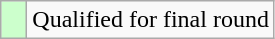<table class="wikitable">
<tr>
<td style="width:10px; background:#cfc"></td>
<td>Qualified for final round</td>
</tr>
</table>
